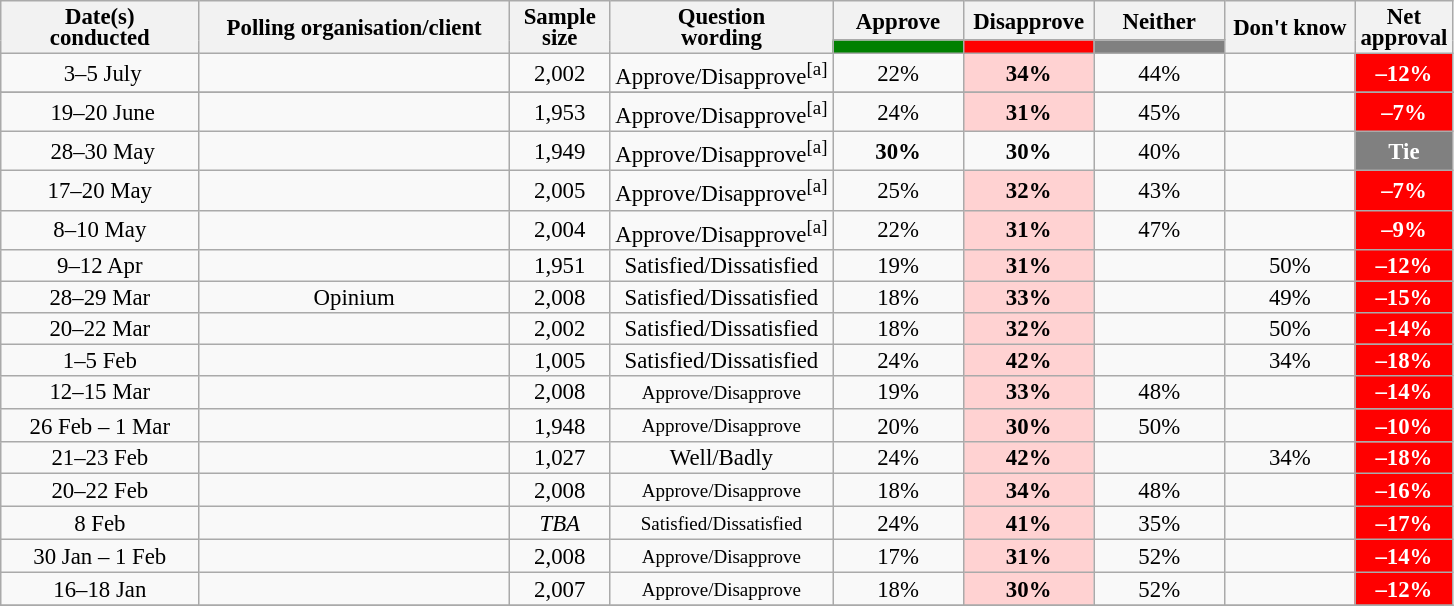<table class="wikitable collapsible sortable" style="text-align:center;font-size:95%;line-height:14px;">
<tr>
<th style="width:125px;" rowspan="2">Date(s)<br>conducted</th>
<th style="width:200px;" rowspan="2">Polling organisation/client</th>
<th style="width:60px;" rowspan="2">Sample size</th>
<th style="width:120px;" rowspan="2">Question<br>wording</th>
<th class="unsortable" style="width:80px;">Approve</th>
<th class="unsortable" style="width: 80px;">Disapprove</th>
<th class="unsortable" style="width:80px;">Neither</th>
<th class="unsortable" style="width:80px;" rowspan="2">Don't know</th>
<th class="unsortable" style="width:20px;" rowspan="2">Net approval</th>
</tr>
<tr>
<th class="unsortable" style="color:inherit;background:green;width:60px;"></th>
<th class="unsortable" style="color:inherit;background:red;width:60px;"></th>
<th class="unsortable" style="color:inherit;background:grey;width:60px;"></th>
</tr>
<tr>
<td> 3–5 July</td>
<td></td>
<td>2,002</td>
<td>Approve/Disapprove<sup>[a]</sup></td>
<td>22%</td>
<td style="background:#FFD2D2"><strong>34%</strong></td>
<td>44%</td>
<td></td>
<td style="background:red;color:white;"><strong>–12%</strong></td>
</tr>
<tr>
</tr>
<tr>
<td> 19–20 June</td>
<td> </td>
<td>1,953</td>
<td>Approve/Disapprove<sup>[a]</sup></td>
<td>24%</td>
<td style="background:#FFD2D2"><strong>31%</strong></td>
<td>45%</td>
<td></td>
<td style="background:red;color:white;"><strong>–7%</strong></td>
</tr>
<tr>
<td> 28–30 May</td>
<td> </td>
<td>1,949</td>
<td>Approve/Disapprove<sup>[a]</sup></td>
<td><strong>30%</strong></td>
<td><strong>30%</strong></td>
<td>40%</td>
<td></td>
<td style="background:gray;color:white;"><strong>Tie</strong></td>
</tr>
<tr>
<td>17–20 May</td>
<td> </td>
<td>2,005</td>
<td>Approve/Disapprove<sup>[a]</sup></td>
<td>25%</td>
<td style="background:#FFD2D2"><strong>32%</strong></td>
<td>43%</td>
<td></td>
<td style="background:red;color:white;"><strong>–7%</strong></td>
</tr>
<tr>
<td>8–10 May</td>
<td> </td>
<td>2,004</td>
<td>Approve/Disapprove<sup>[a]</sup></td>
<td>22%</td>
<td style="background:#FFD2D2"><strong>31%</strong></td>
<td>47%</td>
<td></td>
<td style="background:red;color:white;"><strong>–9%</strong></td>
</tr>
<tr>
<td>9–12 Apr</td>
<td> </td>
<td>1,951</td>
<td>Satisfied/Dissatisfied</td>
<td>19%</td>
<td style="background:#FFD2D2"><strong>31%</strong></td>
<td></td>
<td>50%</td>
<td style="background:red;color:white;"><strong>–12%</strong></td>
</tr>
<tr>
<td>28–29 Mar</td>
<td>Opinium</td>
<td>2,008</td>
<td>Satisfied/Dissatisfied</td>
<td>18%</td>
<td style="background:#FFD2D2"><strong>33%</strong></td>
<td></td>
<td>49%</td>
<td style="background:red;color:white;"><strong>–15%</strong></td>
</tr>
<tr>
<td>20–22 Mar</td>
<td></td>
<td>2,002</td>
<td>Satisfied/Dissatisfied</td>
<td>18%</td>
<td style="background:#FFD2D2"><strong>32%</strong></td>
<td></td>
<td>50%</td>
<td style="background:red;color:white;"><strong>–14%</strong></td>
</tr>
<tr>
<td>1–5 Feb</td>
<td></td>
<td>1,005</td>
<td>Satisfied/Dissatisfied</td>
<td>24%</td>
<td style="background:#FFD2D2"><strong>42%</strong></td>
<td></td>
<td>34%</td>
<td style="background:red;color:white;"><strong>–18%</strong></td>
</tr>
<tr>
<td>12–15 Mar</td>
<td> </td>
<td>2,008</td>
<td><small>Approve/Disapprove</small></td>
<td>19%</td>
<td style="background:#FFD2D2"><strong>33%</strong></td>
<td>48%</td>
<td></td>
<td style="background:red;color:white;"><strong>–14%</strong></td>
</tr>
<tr>
<td>26 Feb – 1 Mar</td>
<td> </td>
<td>1,948</td>
<td><small>Approve/Disapprove</small></td>
<td>20%</td>
<td style="background:#FFD2D2"><strong>30%</strong></td>
<td>50%</td>
<td></td>
<td style="background:red;color:white;"><strong>–10%</strong></td>
</tr>
<tr>
<td>21–23 Feb</td>
<td></td>
<td>1,027</td>
<td>Well/Badly</td>
<td>24%</td>
<td style="background:#FFD2D2"><strong>42%</strong></td>
<td></td>
<td>34%</td>
<td style="background:red;color:white;"><strong>–18%</strong></td>
</tr>
<tr>
<td>20–22 Feb</td>
<td> </td>
<td>2,008</td>
<td><small>Approve/Disapprove</small></td>
<td>18%</td>
<td style="background:#FFD2D2"><strong>34%</strong></td>
<td>48%</td>
<td></td>
<td style="background:red;color:white;"><strong>–16%</strong></td>
</tr>
<tr>
<td>8 Feb</td>
<td></td>
<td><em>TBA</em></td>
<td><small>Satisfied/Dissatisfied</small></td>
<td>24%</td>
<td style="background:#FFD2D2"><strong>41%</strong></td>
<td>35%</td>
<td></td>
<td style="background:red;color:white;"><strong>–17%</strong></td>
</tr>
<tr>
<td>30 Jan – 1 Feb</td>
<td> </td>
<td>2,008</td>
<td><small>Approve/Disapprove</small></td>
<td>17%</td>
<td style="background:#FFD2D2"><strong>31%</strong></td>
<td>52%</td>
<td></td>
<td style="background:red;color:white;"><strong>–14%</strong></td>
</tr>
<tr>
<td>16–18 Jan</td>
<td></td>
<td>2,007</td>
<td><small>Approve/Disapprove</small></td>
<td>18%</td>
<td style="background:#FFD2D2"><strong>30%</strong></td>
<td>52%</td>
<td></td>
<td style="background:red;color:white;"><strong>–12%</strong></td>
</tr>
<tr>
</tr>
</table>
